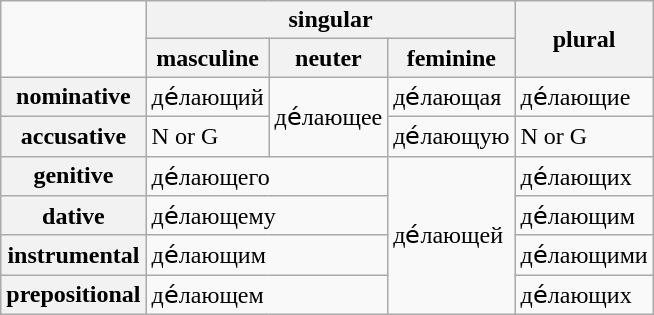<table class="wikitable">
<tr>
<td rowspan="2"></td>
<th colspan="3" style="text-align: center;">singular</th>
<th rowspan="2" style="text-align: center;">plural</th>
</tr>
<tr>
<th>masculine</th>
<th>neuter</th>
<th>feminine</th>
</tr>
<tr>
<th>nominative</th>
<td>де́ла<span>ющ</span><span>ий</span></td>
<td rowspan="2">де́ла<span>ющ</span><span>ее</span></td>
<td>де́ла<span>ющ</span><span>ая</span></td>
<td>де́ла<span>ющ</span><span>ие</span></td>
</tr>
<tr>
<th>accusative</th>
<td>N or G</td>
<td>де́ла<span>ющ</span><span>ую</span></td>
<td>N or G</td>
</tr>
<tr>
<th>genitive</th>
<td colspan="2">де́ла<span>ющ</span><span>его</span></td>
<td rowspan="4">де́ла<span>ющ</span><span>ей</span></td>
<td>де́ла<span>ющ</span><span>их</span></td>
</tr>
<tr>
<th>dative</th>
<td colspan="2">де́ла<span>ющ</span><span>ему</span></td>
<td>де́ла<span>ющ</span><span>им</span></td>
</tr>
<tr>
<th>instrumental</th>
<td colspan="2">де́ла<span>ющ</span><span>им</span></td>
<td>де́ла<span>ющ</span><span>ими</span></td>
</tr>
<tr>
<th>prepositional</th>
<td colspan="2">де́ла<span>ющ</span><span>ем</span></td>
<td>де́ла<span>ющ</span><span>их</span></td>
</tr>
</table>
